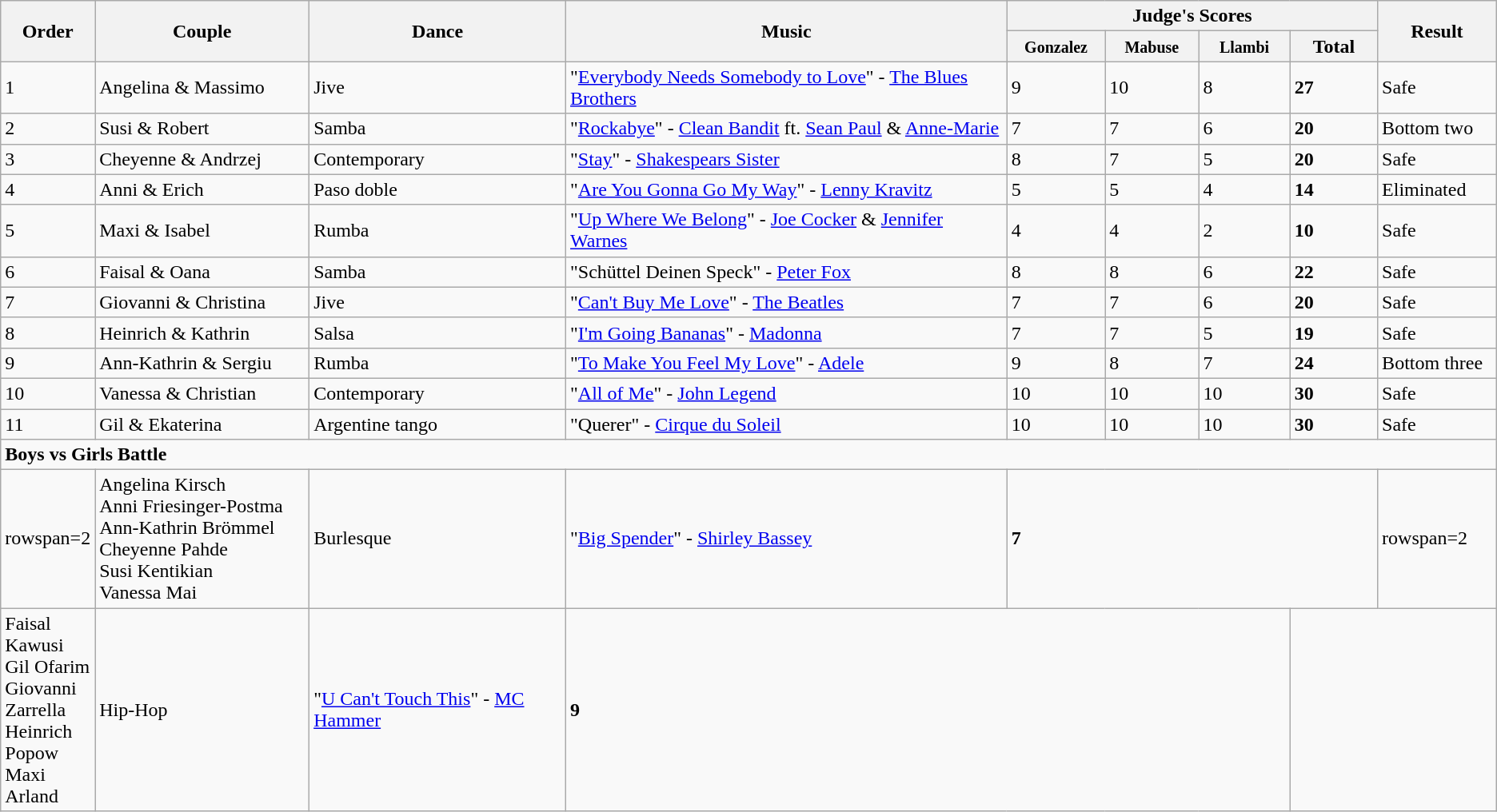<table class="wikitable sortable center">
<tr>
<th rowspan="2" style="width: 4em">Order</th>
<th rowspan="2" style="width: 17em">Couple</th>
<th rowspan="2" style="width: 20em">Dance</th>
<th rowspan="2" style="width: 40em">Music</th>
<th colspan="4">Judge's Scores</th>
<th rowspan="2" style="width: 7em">Result</th>
</tr>
<tr>
<th style="width: 6em"><small> Gonzalez</small></th>
<th style="width: 6em"><small> Mabuse</small></th>
<th style="width: 6em"><small> Llambi</small></th>
<th style="width: 6em">Total</th>
</tr>
<tr>
<td>1</td>
<td>Angelina & Massimo</td>
<td>Jive</td>
<td>"<a href='#'>Everybody Needs Somebody to Love</a>" - <a href='#'>The Blues Brothers</a></td>
<td>9</td>
<td>10</td>
<td>8</td>
<td><strong>27</strong></td>
<td>Safe</td>
</tr>
<tr>
<td>2</td>
<td>Susi & Robert</td>
<td>Samba</td>
<td>"<a href='#'>Rockabye</a>" - <a href='#'>Clean Bandit</a> ft. <a href='#'>Sean Paul</a> & <a href='#'>Anne-Marie</a></td>
<td>7</td>
<td>7</td>
<td>6</td>
<td><strong>20</strong></td>
<td>Bottom two</td>
</tr>
<tr>
<td>3</td>
<td>Cheyenne & Andrzej</td>
<td>Contemporary</td>
<td>"<a href='#'>Stay</a>" - <a href='#'>Shakespears Sister</a></td>
<td>8</td>
<td>7</td>
<td>5</td>
<td><strong>20</strong></td>
<td>Safe</td>
</tr>
<tr>
<td>4</td>
<td>Anni & Erich</td>
<td>Paso doble</td>
<td>"<a href='#'>Are You Gonna Go My Way</a>" - <a href='#'>Lenny Kravitz</a></td>
<td>5</td>
<td>5</td>
<td>4</td>
<td><strong>14</strong></td>
<td>Eliminated</td>
</tr>
<tr>
<td>5</td>
<td>Maxi & Isabel</td>
<td>Rumba</td>
<td>"<a href='#'>Up Where We Belong</a>" - <a href='#'>Joe Cocker</a> & <a href='#'>Jennifer Warnes</a></td>
<td>4</td>
<td>4</td>
<td>2</td>
<td><strong>10</strong></td>
<td>Safe</td>
</tr>
<tr>
<td>6</td>
<td>Faisal & Oana</td>
<td>Samba</td>
<td>"Schüttel Deinen Speck" - <a href='#'>Peter Fox</a></td>
<td>8</td>
<td>8</td>
<td>6</td>
<td><strong>22</strong></td>
<td>Safe</td>
</tr>
<tr>
<td>7</td>
<td>Giovanni & Christina</td>
<td>Jive</td>
<td>"<a href='#'>Can't Buy Me Love</a>" - <a href='#'>The Beatles</a></td>
<td>7</td>
<td>7</td>
<td>6</td>
<td><strong>20</strong></td>
<td>Safe</td>
</tr>
<tr>
<td>8</td>
<td>Heinrich & Kathrin</td>
<td>Salsa</td>
<td>"<a href='#'>I'm Going Bananas</a>" - <a href='#'>Madonna</a></td>
<td>7</td>
<td>7</td>
<td>5</td>
<td><strong>19</strong></td>
<td>Safe</td>
</tr>
<tr>
<td>9</td>
<td>Ann-Kathrin & Sergiu</td>
<td>Rumba</td>
<td>"<a href='#'>To Make You Feel My Love</a>" - <a href='#'>Adele</a></td>
<td>9</td>
<td>8</td>
<td>7</td>
<td><strong>24</strong></td>
<td>Bottom three</td>
</tr>
<tr>
<td>10</td>
<td>Vanessa & Christian</td>
<td>Contemporary</td>
<td>"<a href='#'>All of Me</a>" - <a href='#'>John Legend</a></td>
<td>10</td>
<td>10</td>
<td>10</td>
<td><strong>30</strong></td>
<td>Safe</td>
</tr>
<tr>
<td>11</td>
<td>Gil & Ekaterina</td>
<td>Argentine tango</td>
<td>"Querer" - <a href='#'>Cirque du Soleil</a></td>
<td>10</td>
<td>10</td>
<td>10</td>
<td><strong>30</strong></td>
<td>Safe</td>
</tr>
<tr>
<td colspan=9><strong>Boys vs Girls Battle</strong></td>
</tr>
<tr>
<td>rowspan=2 </td>
<td>Angelina Kirsch<br>Anni Friesinger-Postma<br>Ann-Kathrin Brömmel<br>Cheyenne Pahde<br>Susi Kentikian<br>Vanessa Mai</td>
<td>Burlesque</td>
<td>"<a href='#'>Big Spender</a>" - <a href='#'>Shirley Bassey</a></td>
<td colspan=4><strong>7</strong></td>
<td>rowspan=2 </td>
</tr>
<tr>
<td>Faisal Kawusi<br>Gil Ofarim<br>Giovanni Zarrella<br>Heinrich Popow<br>Maxi Arland</td>
<td>Hip-Hop</td>
<td>"<a href='#'>U Can't Touch This</a>" - <a href='#'>MC Hammer</a></td>
<td colspan=4><strong>9</strong></td>
</tr>
</table>
